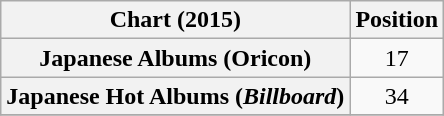<table class="wikitable sortable plainrowheaders" style="text-align:center">
<tr>
<th scope="col">Chart (2015)</th>
<th scope="col">Position</th>
</tr>
<tr>
<th scope="row">Japanese Albums (Oricon)</th>
<td>17</td>
</tr>
<tr>
<th scope="row">Japanese Hot Albums (<em>Billboard</em>)</th>
<td>34</td>
</tr>
<tr>
</tr>
</table>
